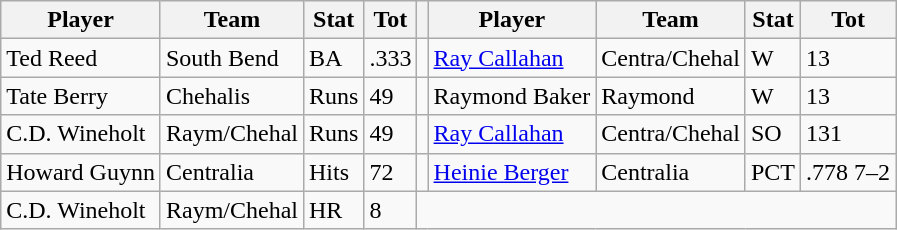<table class="wikitable">
<tr>
<th>Player</th>
<th>Team</th>
<th>Stat</th>
<th>Tot</th>
<th></th>
<th>Player</th>
<th>Team</th>
<th>Stat</th>
<th>Tot</th>
</tr>
<tr>
<td>Ted Reed</td>
<td>South Bend</td>
<td>BA</td>
<td>.333</td>
<td></td>
<td><a href='#'>Ray Callahan</a></td>
<td>Centra/Chehal</td>
<td>W</td>
<td>13</td>
</tr>
<tr>
<td>Tate Berry</td>
<td>Chehalis</td>
<td>Runs</td>
<td>49</td>
<td></td>
<td>Raymond Baker</td>
<td>Raymond</td>
<td>W</td>
<td>13</td>
</tr>
<tr>
<td>C.D. Wineholt</td>
<td>Raym/Chehal</td>
<td>Runs</td>
<td>49</td>
<td></td>
<td><a href='#'>Ray Callahan</a></td>
<td>Centra/Chehal</td>
<td>SO</td>
<td>131</td>
</tr>
<tr>
<td>Howard Guynn</td>
<td>Centralia</td>
<td>Hits</td>
<td>72</td>
<td></td>
<td><a href='#'>Heinie Berger</a></td>
<td>Centralia</td>
<td>PCT</td>
<td>.778 7–2</td>
</tr>
<tr>
<td>C.D. Wineholt</td>
<td>Raym/Chehal</td>
<td>HR</td>
<td>8</td>
</tr>
</table>
